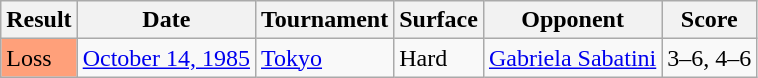<table class="sortable wikitable">
<tr>
<th>Result</th>
<th>Date</th>
<th>Tournament</th>
<th>Surface</th>
<th>Opponent</th>
<th class="unsortable">Score</th>
</tr>
<tr>
<td style="background:#ffa07a;">Loss</td>
<td><a href='#'>October 14, 1985</a></td>
<td><a href='#'>Tokyo</a></td>
<td>Hard</td>
<td> <a href='#'>Gabriela Sabatini</a></td>
<td>3–6, 4–6</td>
</tr>
</table>
